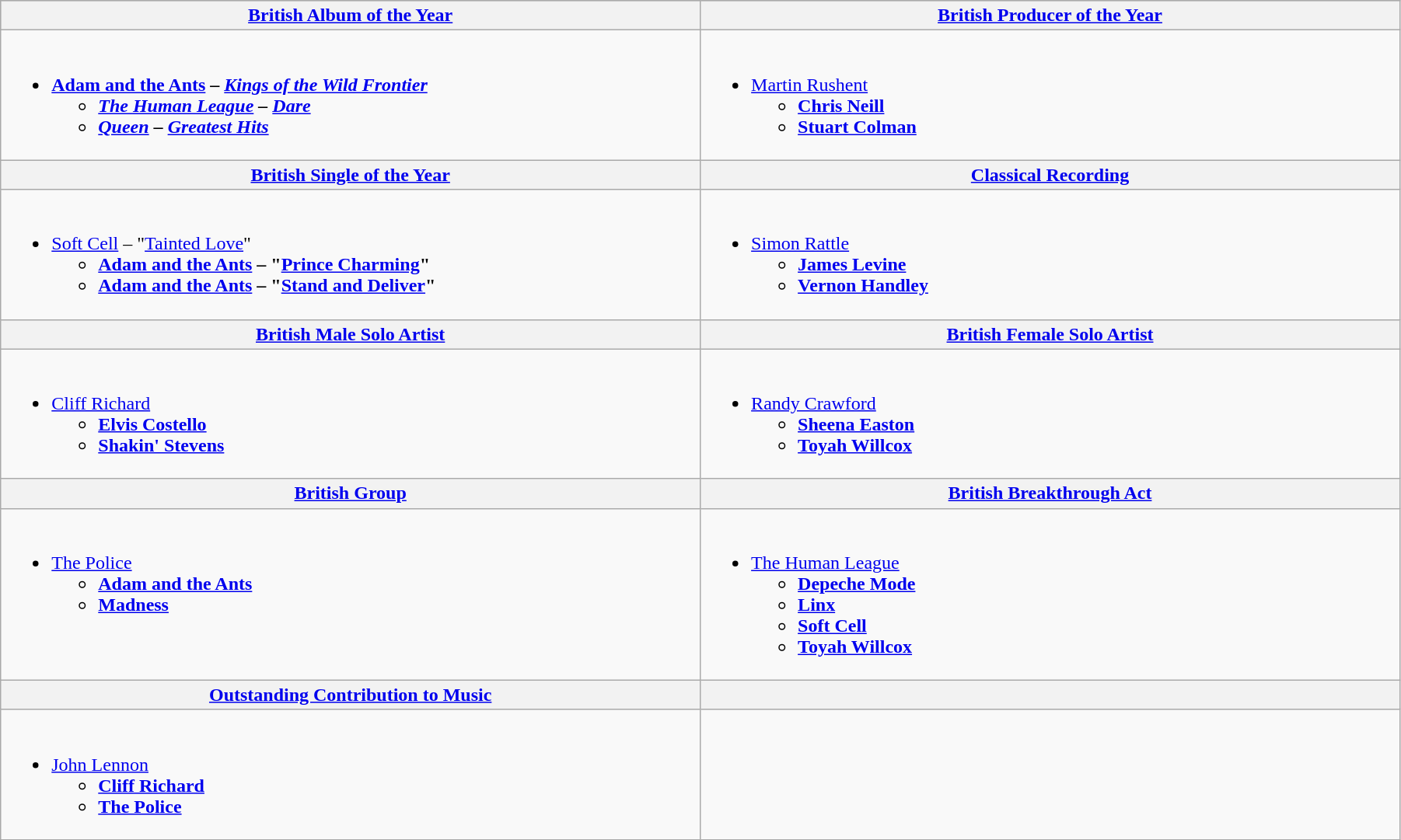<table class="wikitable" style="width:95%">
<tr bgcolor="#bebebe">
<th width="50%"><a href='#'>British Album of the Year</a></th>
<th width="50%"><a href='#'>British Producer of the Year</a></th>
</tr>
<tr>
<td valign="top"><br><ul><li><strong><a href='#'>Adam and the Ants</a> – <em><a href='#'>Kings of the Wild Frontier</a><strong><em><ul><li><a href='#'>The Human League</a> – </em><a href='#'>Dare</a><em></li><li><a href='#'>Queen</a> – </em><a href='#'>Greatest Hits</a><em></li></ul></li></ul></td>
<td valign="top"><br><ul><li></strong><a href='#'>Martin Rushent</a><strong><ul><li><a href='#'>Chris Neill</a></li><li><a href='#'>Stuart Colman</a></li></ul></li></ul></td>
</tr>
<tr>
<th width="50%"><a href='#'>British Single of the Year</a></th>
<th width="50%"><a href='#'>Classical Recording</a></th>
</tr>
<tr>
<td valign="top"><br><ul><li></strong><a href='#'>Soft Cell</a> – "<a href='#'>Tainted Love</a>"<strong><ul><li><a href='#'>Adam and the Ants</a> – "<a href='#'>Prince Charming</a>"</li><li><a href='#'>Adam and the Ants</a> – "<a href='#'>Stand and Deliver</a>"</li></ul></li></ul></td>
<td valign="top"><br><ul><li></strong><a href='#'>Simon Rattle</a><strong><ul><li><a href='#'>James Levine</a></li><li><a href='#'>Vernon Handley</a></li></ul></li></ul></td>
</tr>
<tr>
<th width="50%"><a href='#'>British Male Solo Artist</a></th>
<th width="50%"><a href='#'>British Female Solo Artist</a></th>
</tr>
<tr>
<td valign="top"><br><ul><li></strong><a href='#'>Cliff Richard</a><strong><ul><li><a href='#'>Elvis Costello</a></li><li><a href='#'>Shakin' Stevens</a></li></ul></li></ul></td>
<td valign="top"><br><ul><li></strong><a href='#'>Randy Crawford</a><strong><ul><li><a href='#'>Sheena Easton</a></li><li><a href='#'>Toyah Willcox</a></li></ul></li></ul></td>
</tr>
<tr>
<th width="50%"><a href='#'>British Group</a></th>
<th width="50%"><a href='#'>British Breakthrough Act</a></th>
</tr>
<tr>
<td valign="top"><br><ul><li></strong><a href='#'>The Police</a><strong><ul><li><a href='#'>Adam and the Ants</a></li><li><a href='#'>Madness</a></li></ul></li></ul></td>
<td valign="top"><br><ul><li></strong><a href='#'>The Human League</a><strong><ul><li><a href='#'>Depeche Mode</a></li><li><a href='#'>Linx</a></li><li><a href='#'>Soft Cell</a></li><li><a href='#'>Toyah Willcox</a></li></ul></li></ul></td>
</tr>
<tr>
<th width="50%"><a href='#'>Outstanding Contribution to Music</a></th>
<th width="50%"></th>
</tr>
<tr>
<td valign="top"><br><ul><li></strong><a href='#'>John Lennon</a><strong><ul><li><a href='#'>Cliff Richard</a></li><li><a href='#'>The Police</a></li></ul></li></ul></td>
<td valign="top"></td>
</tr>
</table>
